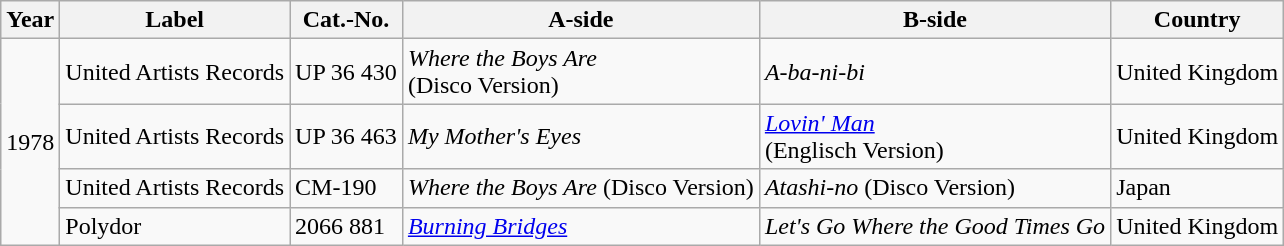<table class="wikitable">
<tr>
<th>Year</th>
<th>Label</th>
<th>Cat.-No.</th>
<th>A-side</th>
<th>B-side</th>
<th>Country</th>
</tr>
<tr>
<td rowspan="4">1978</td>
<td>United Artists Records</td>
<td>UP 36 430</td>
<td><em>Where the Boys Are</em><br>(Disco Version)</td>
<td><em>A-ba-ni-bi</em></td>
<td>United Kingdom</td>
</tr>
<tr>
<td>United Artists Records</td>
<td>UP 36 463</td>
<td><em>My Mother's Eyes</em></td>
<td><em><a href='#'>Lovin' Man</a></em><br>(Englisch Version)</td>
<td>United Kingdom</td>
</tr>
<tr>
<td>United Artists Records</td>
<td>CM-190</td>
<td><em>Where the Boys Are</em> (Disco Version)</td>
<td><em>Atashi-no</em> (Disco Version)</td>
<td>Japan</td>
</tr>
<tr>
<td>Polydor</td>
<td>2066 881</td>
<td><em><a href='#'>Burning Bridges</a></em></td>
<td><em>Let's Go Where the Good Times Go</em></td>
<td>United Kingdom</td>
</tr>
</table>
